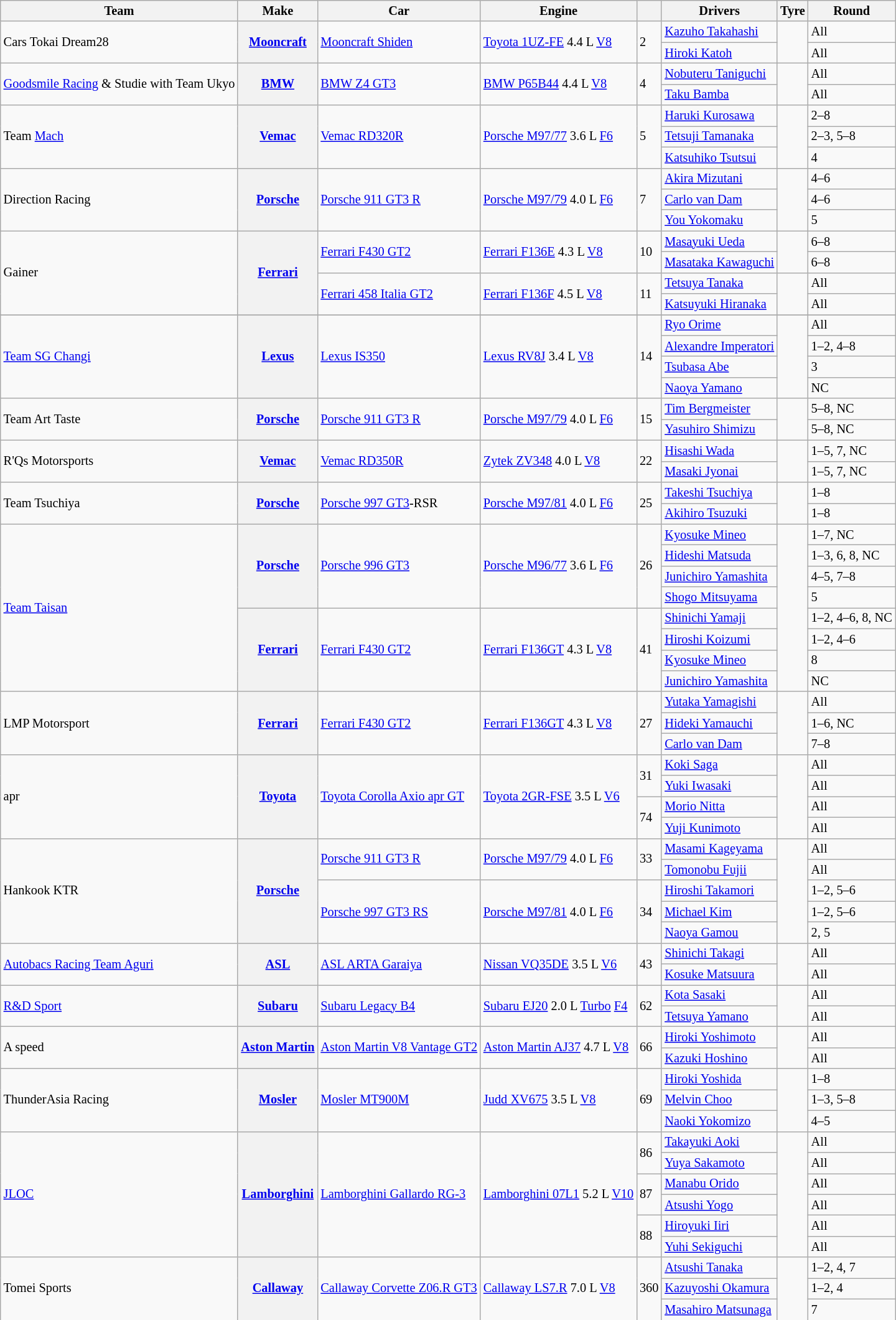<table class="wikitable" style="font-size: 85%;">
<tr>
<th>Team</th>
<th>Make</th>
<th>Car</th>
<th>Engine</th>
<th></th>
<th>Drivers</th>
<th>Tyre</th>
<th>Round</th>
</tr>
<tr>
<td rowspan=2> Cars Tokai Dream28</td>
<th rowspan=2><a href='#'>Mooncraft</a></th>
<td rowspan=2><a href='#'>Mooncraft Shiden</a></td>
<td rowspan=2><a href='#'>Toyota 1UZ-FE</a> 4.4 L <a href='#'>V8</a></td>
<td rowspan=2>2</td>
<td> <a href='#'>Kazuho Takahashi</a></td>
<td align=center rowspan=2></td>
<td>All</td>
</tr>
<tr>
<td> <a href='#'>Hiroki Katoh</a></td>
<td>All</td>
</tr>
<tr>
<td rowspan=2> <a href='#'>Goodsmile Racing</a> & Studie with Team Ukyo</td>
<th rowspan=2><a href='#'>BMW</a></th>
<td rowspan=2><a href='#'>BMW Z4 GT3</a></td>
<td rowspan=2><a href='#'>BMW P65B44</a> 4.4 L <a href='#'>V8</a></td>
<td rowspan=2>4</td>
<td> <a href='#'>Nobuteru Taniguchi</a></td>
<td align=center rowspan=2></td>
<td>All</td>
</tr>
<tr>
<td> <a href='#'>Taku Bamba</a></td>
<td>All</td>
</tr>
<tr>
<td rowspan=3> Team <a href='#'>Mach</a></td>
<th rowspan=3><a href='#'>Vemac</a></th>
<td rowspan=3><a href='#'>Vemac RD320R</a></td>
<td rowspan=3><a href='#'>Porsche M97/77</a> 3.6 L <a href='#'>F6</a></td>
<td rowspan=3>5</td>
<td> <a href='#'>Haruki Kurosawa</a></td>
<td align=center rowspan=3></td>
<td>2–8</td>
</tr>
<tr>
<td> <a href='#'>Tetsuji Tamanaka</a></td>
<td>2–3, 5–8</td>
</tr>
<tr>
<td> <a href='#'>Katsuhiko Tsutsui</a></td>
<td>4</td>
</tr>
<tr>
<td rowspan=3> Direction Racing</td>
<th rowspan=3><a href='#'>Porsche</a></th>
<td rowspan=3><a href='#'>Porsche 911 GT3 R</a></td>
<td rowspan=3><a href='#'>Porsche M97/79</a> 4.0 L <a href='#'>F6</a></td>
<td rowspan=3>7</td>
<td> <a href='#'>Akira Mizutani</a></td>
<td align=center rowspan=3></td>
<td>4–6</td>
</tr>
<tr>
<td> <a href='#'>Carlo van Dam</a></td>
<td>4–6</td>
</tr>
<tr>
<td> <a href='#'>You Yokomaku</a></td>
<td>5</td>
</tr>
<tr>
<td rowspan=4> Gainer</td>
<th rowspan=4><a href='#'>Ferrari</a></th>
<td rowspan=2><a href='#'>Ferrari F430 GT2</a></td>
<td rowspan=2><a href='#'>Ferrari F136E</a> 4.3 L <a href='#'>V8</a></td>
<td rowspan=2>10</td>
<td> <a href='#'>Masayuki Ueda</a></td>
<td align=center rowspan=2></td>
<td>6–8</td>
</tr>
<tr>
<td> <a href='#'>Masataka Kawaguchi</a></td>
<td>6–8</td>
</tr>
<tr>
<td rowspan=2><a href='#'>Ferrari 458 Italia GT2</a></td>
<td rowspan=2><a href='#'>Ferrari F136F</a> 4.5 L <a href='#'>V8</a></td>
<td rowspan=2>11</td>
<td> <a href='#'>Tetsuya Tanaka</a></td>
<td align=center rowspan=2></td>
<td>All</td>
</tr>
<tr>
<td> <a href='#'>Katsuyuki Hiranaka</a></td>
<td>All</td>
</tr>
<tr>
</tr>
<tr>
<td rowspan=4> <a href='#'>Team SG Changi</a></td>
<th rowspan=4><a href='#'>Lexus</a></th>
<td rowspan=4><a href='#'>Lexus IS350</a></td>
<td rowspan=4><a href='#'>Lexus RV8J</a> 3.4 L <a href='#'>V8</a></td>
<td rowspan=4>14</td>
<td> <a href='#'>Ryo Orime</a></td>
<td align=center rowspan=4></td>
<td>All</td>
</tr>
<tr>
<td> <a href='#'>Alexandre Imperatori</a></td>
<td>1–2, 4–8</td>
</tr>
<tr>
<td> <a href='#'>Tsubasa Abe</a></td>
<td>3</td>
</tr>
<tr>
<td> <a href='#'>Naoya Yamano</a></td>
<td>NC</td>
</tr>
<tr>
<td rowspan=2> Team Art Taste</td>
<th rowspan=2><a href='#'>Porsche</a></th>
<td rowspan=2><a href='#'>Porsche 911 GT3 R</a></td>
<td rowspan=2><a href='#'>Porsche M97/79</a> 4.0 L <a href='#'>F6</a></td>
<td rowspan=2>15</td>
<td> <a href='#'>Tim Bergmeister</a></td>
<td align=center rowspan=2></td>
<td>5–8, NC</td>
</tr>
<tr>
<td> <a href='#'>Yasuhiro Shimizu</a></td>
<td>5–8, NC</td>
</tr>
<tr>
<td rowspan=2> R'Qs Motorsports</td>
<th rowspan=2><a href='#'>Vemac</a></th>
<td rowspan=2><a href='#'>Vemac RD350R</a></td>
<td rowspan=2><a href='#'>Zytek ZV348</a> 4.0 L <a href='#'>V8</a></td>
<td rowspan=2>22</td>
<td> <a href='#'>Hisashi Wada</a></td>
<td align=center rowspan=2></td>
<td>1–5, 7, NC</td>
</tr>
<tr>
<td> <a href='#'>Masaki Jyonai</a></td>
<td>1–5, 7, NC</td>
</tr>
<tr>
<td rowspan=2> Team Tsuchiya</td>
<th rowspan=2><a href='#'>Porsche</a></th>
<td rowspan=2><a href='#'>Porsche 997 GT3</a>-RSR</td>
<td rowspan=2><a href='#'>Porsche M97/81</a> 4.0 L <a href='#'>F6</a></td>
<td rowspan=2>25</td>
<td> <a href='#'>Takeshi Tsuchiya</a></td>
<td align=center rowspan=2></td>
<td>1–8</td>
</tr>
<tr>
<td> <a href='#'>Akihiro Tsuzuki</a></td>
<td>1–8</td>
</tr>
<tr>
<td rowspan=8> <a href='#'>Team Taisan</a></td>
<th rowspan=4><a href='#'>Porsche</a></th>
<td rowspan=4><a href='#'>Porsche 996 GT3</a></td>
<td rowspan=4><a href='#'>Porsche M96/77</a> 3.6 L <a href='#'>F6</a></td>
<td rowspan=4>26</td>
<td> <a href='#'>Kyosuke Mineo</a></td>
<td align=center rowspan=8></td>
<td>1–7, NC</td>
</tr>
<tr>
<td> <a href='#'>Hideshi Matsuda</a></td>
<td>1–3, 6, 8, NC</td>
</tr>
<tr>
<td> <a href='#'>Junichiro Yamashita</a></td>
<td>4–5, 7–8</td>
</tr>
<tr>
<td> <a href='#'>Shogo Mitsuyama</a></td>
<td>5</td>
</tr>
<tr>
<th rowspan=4><a href='#'>Ferrari</a></th>
<td rowspan=4><a href='#'>Ferrari F430 GT2</a></td>
<td rowspan=4><a href='#'>Ferrari F136GT</a> 4.3 L <a href='#'>V8</a></td>
<td rowspan=4>41</td>
<td> <a href='#'>Shinichi Yamaji</a></td>
<td>1–2, 4–6, 8, NC</td>
</tr>
<tr>
<td> <a href='#'>Hiroshi Koizumi</a></td>
<td>1–2, 4–6</td>
</tr>
<tr>
<td> <a href='#'>Kyosuke Mineo</a></td>
<td>8</td>
</tr>
<tr>
<td> <a href='#'>Junichiro Yamashita</a></td>
<td>NC</td>
</tr>
<tr>
<td rowspan=3> LMP Motorsport</td>
<th rowspan=3><a href='#'>Ferrari</a></th>
<td rowspan=3><a href='#'>Ferrari F430 GT2</a></td>
<td rowspan=3><a href='#'>Ferrari F136GT</a> 4.3 L <a href='#'>V8</a></td>
<td rowspan=3>27</td>
<td> <a href='#'>Yutaka Yamagishi</a></td>
<td align=center rowspan=3></td>
<td>All</td>
</tr>
<tr>
<td> <a href='#'>Hideki Yamauchi</a></td>
<td>1–6, NC</td>
</tr>
<tr>
<td> <a href='#'>Carlo van Dam</a></td>
<td>7–8</td>
</tr>
<tr>
<td rowspan=4> apr</td>
<th rowspan=4><a href='#'>Toyota</a></th>
<td rowspan=4><a href='#'>Toyota Corolla Axio apr GT</a></td>
<td rowspan=4><a href='#'>Toyota 2GR-FSE</a> 3.5 L <a href='#'>V6</a></td>
<td rowspan=2>31</td>
<td> <a href='#'>Koki Saga</a></td>
<td align=center rowspan=4></td>
<td>All</td>
</tr>
<tr>
<td> <a href='#'>Yuki Iwasaki</a></td>
<td>All</td>
</tr>
<tr>
<td rowspan=2>74</td>
<td> <a href='#'>Morio Nitta</a></td>
<td>All</td>
</tr>
<tr>
<td> <a href='#'>Yuji Kunimoto</a></td>
<td>All</td>
</tr>
<tr>
<td rowspan=5> Hankook KTR</td>
<th rowspan=5><a href='#'>Porsche</a></th>
<td rowspan=2><a href='#'>Porsche 911 GT3 R</a></td>
<td rowspan=2><a href='#'>Porsche M97/79</a> 4.0 L <a href='#'>F6</a></td>
<td rowspan=2>33</td>
<td> <a href='#'>Masami Kageyama</a></td>
<td align=center rowspan=5></td>
<td>All</td>
</tr>
<tr>
<td> <a href='#'>Tomonobu Fujii</a></td>
<td>All</td>
</tr>
<tr>
<td rowspan=3><a href='#'>Porsche 997 GT3 RS</a></td>
<td rowspan=3><a href='#'>Porsche M97/81</a> 4.0 L <a href='#'>F6</a></td>
<td rowspan=3>34</td>
<td> <a href='#'>Hiroshi Takamori</a></td>
<td>1–2, 5–6</td>
</tr>
<tr>
<td> <a href='#'>Michael Kim</a></td>
<td>1–2, 5–6</td>
</tr>
<tr>
<td> <a href='#'>Naoya Gamou</a></td>
<td>2, 5</td>
</tr>
<tr>
<td rowspan=2> <a href='#'>Autobacs Racing Team Aguri</a></td>
<th rowspan=2><a href='#'>ASL</a></th>
<td rowspan=2><a href='#'>ASL ARTA Garaiya</a></td>
<td rowspan=2><a href='#'>Nissan VQ35DE</a> 3.5 L <a href='#'>V6</a></td>
<td rowspan=2>43</td>
<td> <a href='#'>Shinichi Takagi</a></td>
<td align=center rowspan=2></td>
<td>All</td>
</tr>
<tr>
<td> <a href='#'>Kosuke Matsuura</a></td>
<td>All</td>
</tr>
<tr>
<td rowspan=2> <a href='#'>R&D Sport</a></td>
<th rowspan=2><a href='#'>Subaru</a></th>
<td rowspan=2><a href='#'>Subaru Legacy B4</a></td>
<td rowspan=2><a href='#'>Subaru EJ20</a> 2.0 L <a href='#'>Turbo</a> <a href='#'>F4</a></td>
<td rowspan=2>62</td>
<td> <a href='#'>Kota Sasaki</a></td>
<td align=center rowspan=2></td>
<td>All</td>
</tr>
<tr>
<td> <a href='#'>Tetsuya Yamano</a></td>
<td>All</td>
</tr>
<tr>
<td rowspan=2> A speed</td>
<th rowspan=2><a href='#'>Aston Martin</a></th>
<td rowspan=2><a href='#'>Aston Martin V8 Vantage GT2</a></td>
<td rowspan=2><a href='#'>Aston Martin AJ37</a> 4.7 L <a href='#'>V8</a></td>
<td rowspan=2>66</td>
<td> <a href='#'>Hiroki Yoshimoto</a></td>
<td align=center rowspan=2></td>
<td>All</td>
</tr>
<tr>
<td> <a href='#'>Kazuki Hoshino</a></td>
<td>All</td>
</tr>
<tr>
<td rowspan=3> ThunderAsia Racing</td>
<th rowspan=3><a href='#'>Mosler</a></th>
<td rowspan=3><a href='#'>Mosler MT900M</a></td>
<td rowspan=3><a href='#'>Judd XV675</a> 3.5 L <a href='#'>V8</a></td>
<td rowspan=3>69</td>
<td> <a href='#'>Hiroki Yoshida</a></td>
<td align=center rowspan=3></td>
<td>1–8</td>
</tr>
<tr>
<td> <a href='#'>Melvin Choo</a></td>
<td>1–3, 5–8</td>
</tr>
<tr>
<td> <a href='#'>Naoki Yokomizo</a></td>
<td>4–5</td>
</tr>
<tr>
<td rowspan=6> <a href='#'>JLOC</a></td>
<th rowspan=6><a href='#'>Lamborghini</a></th>
<td rowspan=6><a href='#'>Lamborghini Gallardo RG-3</a></td>
<td rowspan=6><a href='#'>Lamborghini 07L1</a> 5.2 L <a href='#'>V10</a></td>
<td rowspan=2>86</td>
<td> <a href='#'>Takayuki Aoki</a></td>
<td align=center rowspan=6></td>
<td>All</td>
</tr>
<tr>
<td> <a href='#'>Yuya Sakamoto</a></td>
<td>All</td>
</tr>
<tr>
<td rowspan=2>87</td>
<td> <a href='#'>Manabu Orido</a></td>
<td>All</td>
</tr>
<tr>
<td> <a href='#'>Atsushi Yogo</a></td>
<td>All</td>
</tr>
<tr>
<td rowspan=2>88</td>
<td> <a href='#'>Hiroyuki Iiri</a></td>
<td>All</td>
</tr>
<tr>
<td> <a href='#'>Yuhi Sekiguchi</a></td>
<td>All</td>
</tr>
<tr>
<td rowspan=3> Tomei Sports</td>
<th rowspan=3><a href='#'>Callaway</a></th>
<td rowspan=3><a href='#'>Callaway Corvette Z06.R GT3</a></td>
<td rowspan=3><a href='#'>Callaway LS7.R</a> 7.0 L <a href='#'>V8</a></td>
<td rowspan=3>360</td>
<td> <a href='#'>Atsushi Tanaka</a></td>
<td align=center rowspan=3></td>
<td>1–2, 4, 7</td>
</tr>
<tr>
<td> <a href='#'>Kazuyoshi Okamura</a></td>
<td>1–2, 4</td>
</tr>
<tr>
<td> <a href='#'>Masahiro Matsunaga</a></td>
<td>7</td>
</tr>
<tr>
</tr>
</table>
